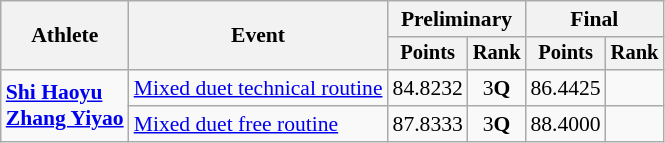<table class="wikitable" style="font-size:90%">
<tr>
<th rowspan="2">Athlete</th>
<th rowspan="2">Event</th>
<th colspan="2">Preliminary</th>
<th colspan="2">Final</th>
</tr>
<tr style="font-size:95%">
<th>Points</th>
<th>Rank</th>
<th>Points</th>
<th>Rank</th>
</tr>
<tr align="center">
<td align="left" rowspan="2"><strong><a href='#'>Shi Haoyu</a><br><a href='#'>Zhang Yiyao</a></strong></td>
<td align="left"><a href='#'>Mixed duet technical routine</a></td>
<td>84.8232</td>
<td>3<strong>Q</strong></td>
<td>86.4425</td>
<td></td>
</tr>
<tr align="center">
<td align="left"><a href='#'>Mixed duet free routine</a></td>
<td>87.8333</td>
<td>3<strong>Q</strong></td>
<td>88.4000</td>
<td></td>
</tr>
</table>
